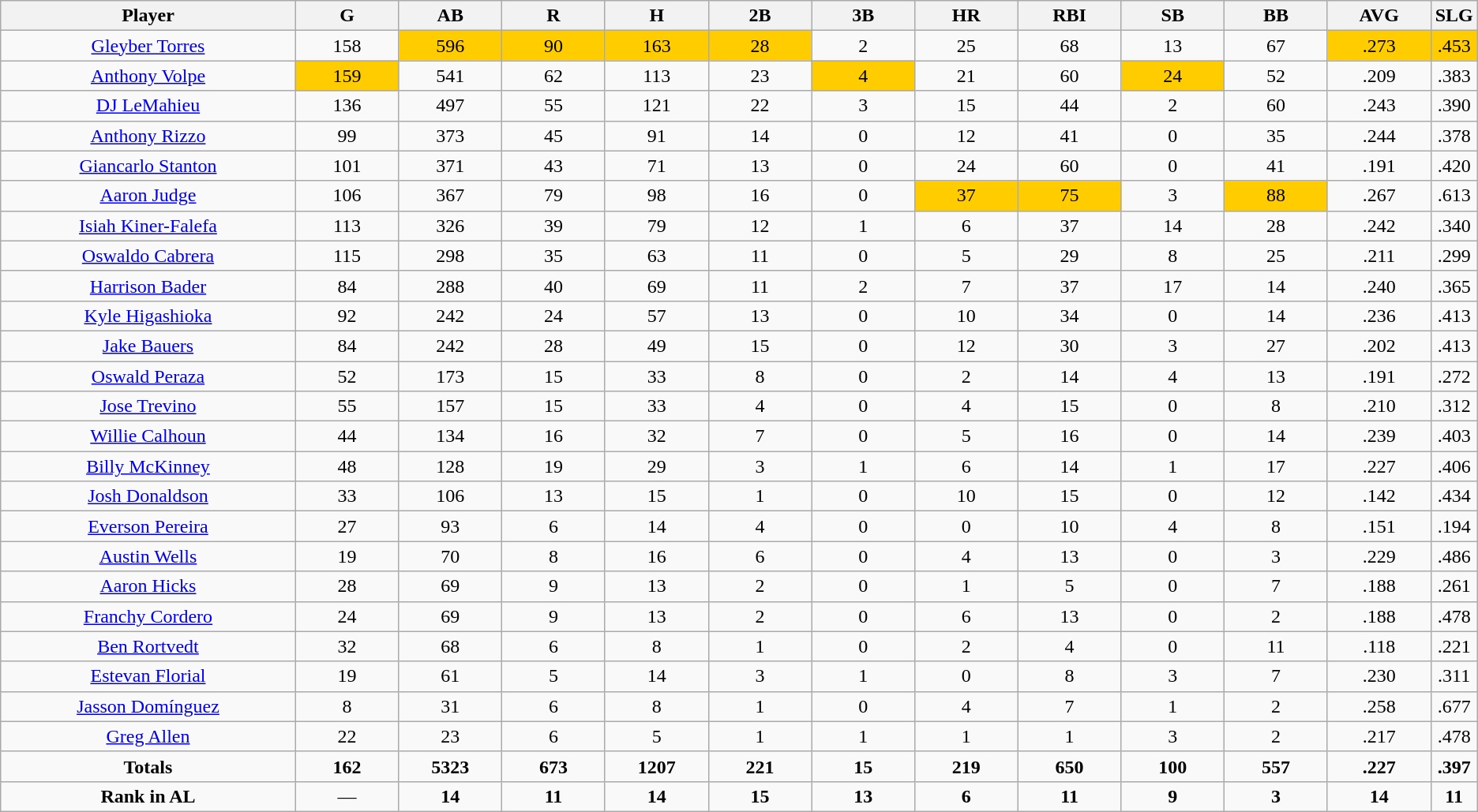<table class=wikitable style="text-align:center">
<tr>
<th bgcolor=#DDDDFF; width="20%">Player</th>
<th bgcolor=#DDDDFF; width="7%">G</th>
<th bgcolor=#DDDDFF; width="7%">AB</th>
<th bgcolor=#DDDDFF; width="7%">R</th>
<th bgcolor=#DDDDFF; width="7%">H</th>
<th bgcolor=#DDDDFF; width="7%">2B</th>
<th bgcolor=#DDDDFF; width="7%">3B</th>
<th bgcolor=#DDDDFF; width="7%">HR</th>
<th bgcolor=#DDDDFF; width="7%">RBI</th>
<th bgcolor=#DDDDFF; width="7%">SB</th>
<th bgcolor=#DDDDFF; width="7%">BB</th>
<th bgcolor=#DDDDFF; width="7%">AVG</th>
<th bgcolor=#DDDDFF; width="7%">SLG</th>
</tr>
<tr>
<td><a href='#'>Gleyber Torres</a></td>
<td>158</td>
<td bgcolor=#ffcc00>596</td>
<td bgcolor=#ffcc00>90</td>
<td bgcolor=#ffcc00>163</td>
<td bgcolor=#ffcc00>28</td>
<td>2</td>
<td>25</td>
<td>68</td>
<td>13</td>
<td>67</td>
<td bgcolor=#ffcc00>.273</td>
<td bgcolor=#ffcc00>.453</td>
</tr>
<tr>
<td><a href='#'>Anthony Volpe</a></td>
<td bgcolor=#ffcc00>159</td>
<td>541</td>
<td>62</td>
<td>113</td>
<td>23</td>
<td bgcolor=#ffcc00>4</td>
<td>21</td>
<td>60</td>
<td bgcolor=#ffcc00>24</td>
<td>52</td>
<td>.209</td>
<td>.383</td>
</tr>
<tr>
<td><a href='#'>DJ LeMahieu</a></td>
<td>136</td>
<td>497</td>
<td>55</td>
<td>121</td>
<td>22</td>
<td>3</td>
<td>15</td>
<td>44</td>
<td>2</td>
<td>60</td>
<td>.243</td>
<td>.390</td>
</tr>
<tr>
<td><a href='#'>Anthony Rizzo</a></td>
<td>99</td>
<td>373</td>
<td>45</td>
<td>91</td>
<td>14</td>
<td>0</td>
<td>12</td>
<td>41</td>
<td>0</td>
<td>35</td>
<td>.244</td>
<td>.378</td>
</tr>
<tr>
<td><a href='#'>Giancarlo Stanton</a></td>
<td>101</td>
<td>371</td>
<td>43</td>
<td>71</td>
<td>13</td>
<td>0</td>
<td>24</td>
<td>60</td>
<td>0</td>
<td>41</td>
<td>.191</td>
<td>.420</td>
</tr>
<tr>
<td><a href='#'>Aaron Judge</a></td>
<td>106</td>
<td>367</td>
<td>79</td>
<td>98</td>
<td>16</td>
<td>0</td>
<td bgcolor=#ffcc00>37</td>
<td bgcolor=#ffcc00>75</td>
<td>3</td>
<td bgcolor=#ffcc00>88</td>
<td>.267</td>
<td>.613</td>
</tr>
<tr>
<td><a href='#'>Isiah Kiner-Falefa</a></td>
<td>113</td>
<td>326</td>
<td>39</td>
<td>79</td>
<td>12</td>
<td>1</td>
<td>6</td>
<td>37</td>
<td>14</td>
<td>28</td>
<td>.242</td>
<td>.340</td>
</tr>
<tr>
<td><a href='#'>Oswaldo Cabrera</a></td>
<td>115</td>
<td>298</td>
<td>35</td>
<td>63</td>
<td>11</td>
<td>0</td>
<td>5</td>
<td>29</td>
<td>8</td>
<td>25</td>
<td>.211</td>
<td>.299</td>
</tr>
<tr>
<td><a href='#'>Harrison Bader</a></td>
<td>84</td>
<td>288</td>
<td>40</td>
<td>69</td>
<td>11</td>
<td>2</td>
<td>7</td>
<td>37</td>
<td>17</td>
<td>14</td>
<td>.240</td>
<td>.365</td>
</tr>
<tr>
<td><a href='#'>Kyle Higashioka</a></td>
<td>92</td>
<td>242</td>
<td>24</td>
<td>57</td>
<td>13</td>
<td>0</td>
<td>10</td>
<td>34</td>
<td>0</td>
<td>14</td>
<td>.236</td>
<td>.413</td>
</tr>
<tr>
<td><a href='#'>Jake Bauers</a></td>
<td>84</td>
<td>242</td>
<td>28</td>
<td>49</td>
<td>15</td>
<td>0</td>
<td>12</td>
<td>30</td>
<td>3</td>
<td>27</td>
<td>.202</td>
<td>.413</td>
</tr>
<tr>
<td><a href='#'>Oswald Peraza</a></td>
<td>52</td>
<td>173</td>
<td>15</td>
<td>33</td>
<td>8</td>
<td>0</td>
<td>2</td>
<td>14</td>
<td>4</td>
<td>13</td>
<td>.191</td>
<td>.272</td>
</tr>
<tr>
<td><a href='#'>Jose Trevino</a></td>
<td>55</td>
<td>157</td>
<td>15</td>
<td>33</td>
<td>4</td>
<td>0</td>
<td>4</td>
<td>15</td>
<td>0</td>
<td>8</td>
<td>.210</td>
<td>.312</td>
</tr>
<tr>
<td><a href='#'>Willie Calhoun</a></td>
<td>44</td>
<td>134</td>
<td>16</td>
<td>32</td>
<td>7</td>
<td>0</td>
<td>5</td>
<td>16</td>
<td>0</td>
<td>14</td>
<td>.239</td>
<td>.403</td>
</tr>
<tr>
<td><a href='#'>Billy McKinney</a></td>
<td>48</td>
<td>128</td>
<td>19</td>
<td>29</td>
<td>3</td>
<td>1</td>
<td>6</td>
<td>14</td>
<td>1</td>
<td>17</td>
<td>.227</td>
<td>.406</td>
</tr>
<tr>
<td><a href='#'>Josh Donaldson</a></td>
<td>33</td>
<td>106</td>
<td>13</td>
<td>15</td>
<td>1</td>
<td>0</td>
<td>10</td>
<td>15</td>
<td>0</td>
<td>12</td>
<td>.142</td>
<td>.434</td>
</tr>
<tr>
<td><a href='#'>Everson Pereira</a></td>
<td>27</td>
<td>93</td>
<td>6</td>
<td>14</td>
<td>4</td>
<td>0</td>
<td>0</td>
<td>10</td>
<td>4</td>
<td>8</td>
<td>.151</td>
<td>.194</td>
</tr>
<tr>
<td><a href='#'>Austin Wells</a></td>
<td>19</td>
<td>70</td>
<td>8</td>
<td>16</td>
<td>6</td>
<td>0</td>
<td>4</td>
<td>13</td>
<td>0</td>
<td>3</td>
<td>.229</td>
<td>.486</td>
</tr>
<tr>
<td><a href='#'>Aaron Hicks</a></td>
<td>28</td>
<td>69</td>
<td>9</td>
<td>13</td>
<td>2</td>
<td>0</td>
<td>1</td>
<td>5</td>
<td>0</td>
<td>7</td>
<td>.188</td>
<td>.261</td>
</tr>
<tr>
<td><a href='#'>Franchy Cordero</a></td>
<td>24</td>
<td>69</td>
<td>9</td>
<td>13</td>
<td>2</td>
<td>0</td>
<td>6</td>
<td>13</td>
<td>0</td>
<td>2</td>
<td>.188</td>
<td>.478</td>
</tr>
<tr>
<td><a href='#'>Ben Rortvedt</a></td>
<td>32</td>
<td>68</td>
<td>6</td>
<td>8</td>
<td>1</td>
<td>0</td>
<td>2</td>
<td>4</td>
<td>0</td>
<td>11</td>
<td>.118</td>
<td>.221</td>
</tr>
<tr>
<td><a href='#'>Estevan Florial</a></td>
<td>19</td>
<td>61</td>
<td>5</td>
<td>14</td>
<td>3</td>
<td>1</td>
<td>0</td>
<td>8</td>
<td>3</td>
<td>7</td>
<td>.230</td>
<td>.311</td>
</tr>
<tr>
<td><a href='#'>Jasson Domínguez</a></td>
<td>8</td>
<td>31</td>
<td>6</td>
<td>8</td>
<td>1</td>
<td>0</td>
<td>4</td>
<td>7</td>
<td>1</td>
<td>2</td>
<td>.258</td>
<td>.677</td>
</tr>
<tr>
<td><a href='#'>Greg Allen</a></td>
<td>22</td>
<td>23</td>
<td>6</td>
<td>5</td>
<td>1</td>
<td>1</td>
<td>1</td>
<td>1</td>
<td>3</td>
<td>2</td>
<td>.217</td>
<td>.478</td>
</tr>
<tr>
<td><strong>Totals</strong></td>
<td><strong>162</strong></td>
<td><strong>5323</strong></td>
<td><strong>673</strong></td>
<td><strong>1207</strong></td>
<td><strong>221</strong></td>
<td><strong>15</strong></td>
<td><strong>219</strong></td>
<td><strong>650</strong></td>
<td><strong>100</strong></td>
<td><strong>557</strong></td>
<td><strong>.227</strong></td>
<td><strong>.397</strong></td>
</tr>
<tr>
<td><strong>Rank in AL</strong></td>
<td>—</td>
<td><strong>14</strong></td>
<td><strong>11</strong></td>
<td><strong>14</strong></td>
<td><strong>15</strong></td>
<td><strong>13</strong></td>
<td><strong>6</strong></td>
<td><strong>11</strong></td>
<td><strong>9</strong></td>
<td><strong>3</strong></td>
<td><strong>14</strong></td>
<td><strong>11</strong></td>
</tr>
</table>
